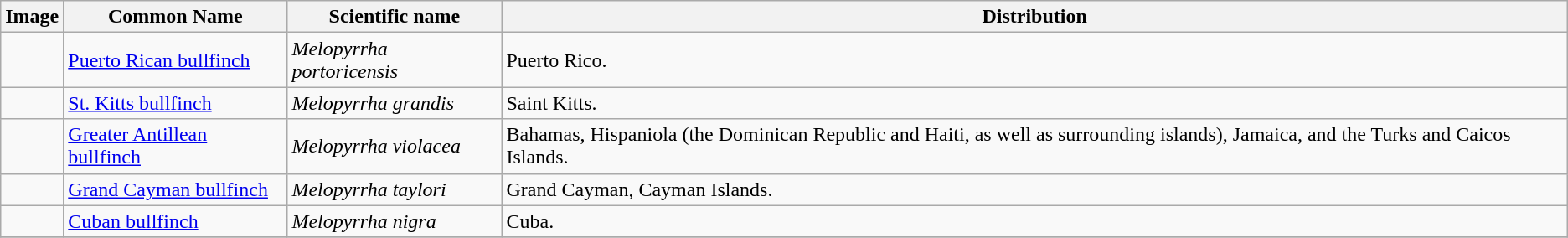<table class="wikitable sortable">
<tr>
<th>Image</th>
<th>Common Name</th>
<th>Scientific name</th>
<th>Distribution</th>
</tr>
<tr>
<td></td>
<td><a href='#'>Puerto Rican bullfinch</a></td>
<td><em>Melopyrrha portoricensis</em></td>
<td>Puerto Rico.</td>
</tr>
<tr>
<td></td>
<td><a href='#'>St. Kitts bullfinch</a></td>
<td><em>Melopyrrha grandis</em></td>
<td>Saint Kitts.</td>
</tr>
<tr>
<td></td>
<td><a href='#'>Greater Antillean bullfinch</a></td>
<td><em>Melopyrrha violacea</em></td>
<td>Bahamas, Hispaniola (the Dominican Republic and Haiti, as well as surrounding islands), Jamaica, and the Turks and Caicos Islands.</td>
</tr>
<tr>
<td></td>
<td><a href='#'>Grand Cayman bullfinch</a></td>
<td><em>Melopyrrha taylori</em></td>
<td>Grand Cayman, Cayman Islands.</td>
</tr>
<tr>
<td></td>
<td><a href='#'>Cuban bullfinch</a></td>
<td><em>Melopyrrha nigra</em></td>
<td>Cuba.</td>
</tr>
<tr>
</tr>
</table>
